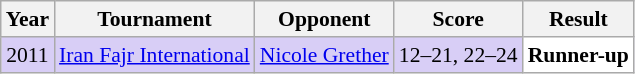<table class="sortable wikitable" style="font-size: 90%;">
<tr>
<th>Year</th>
<th>Tournament</th>
<th>Opponent</th>
<th>Score</th>
<th>Result</th>
</tr>
<tr style="background:#D8CEF6">
<td align="center">2011</td>
<td align="left"><a href='#'>Iran Fajr International</a></td>
<td align="left"> <a href='#'>Nicole Grether</a></td>
<td align="left">12–21, 22–24</td>
<td style="text-align:left; background:white"> <strong>Runner-up</strong></td>
</tr>
</table>
